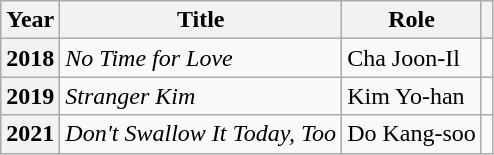<table class="wikitable plainrowheaders sortable">
<tr>
<th scope="col">Year</th>
<th scope="col">Title</th>
<th scope="col">Role</th>
<th scope="col" class="unsortable"></th>
</tr>
<tr>
<th scope="row">2018</th>
<td><em>No Time for Love</em></td>
<td>Cha Joon-Il</td>
<td style="text-align:center"></td>
</tr>
<tr>
<th scope="row">2019</th>
<td><em>Stranger Kim</em></td>
<td>Kim Yo-han</td>
<td style="text-align:center"></td>
</tr>
<tr>
<th scope="row">2021</th>
<td><em>Don't Swallow It Today, Too</em></td>
<td>Do Kang-soo</td>
<td style="text-align:center"></td>
</tr>
</table>
